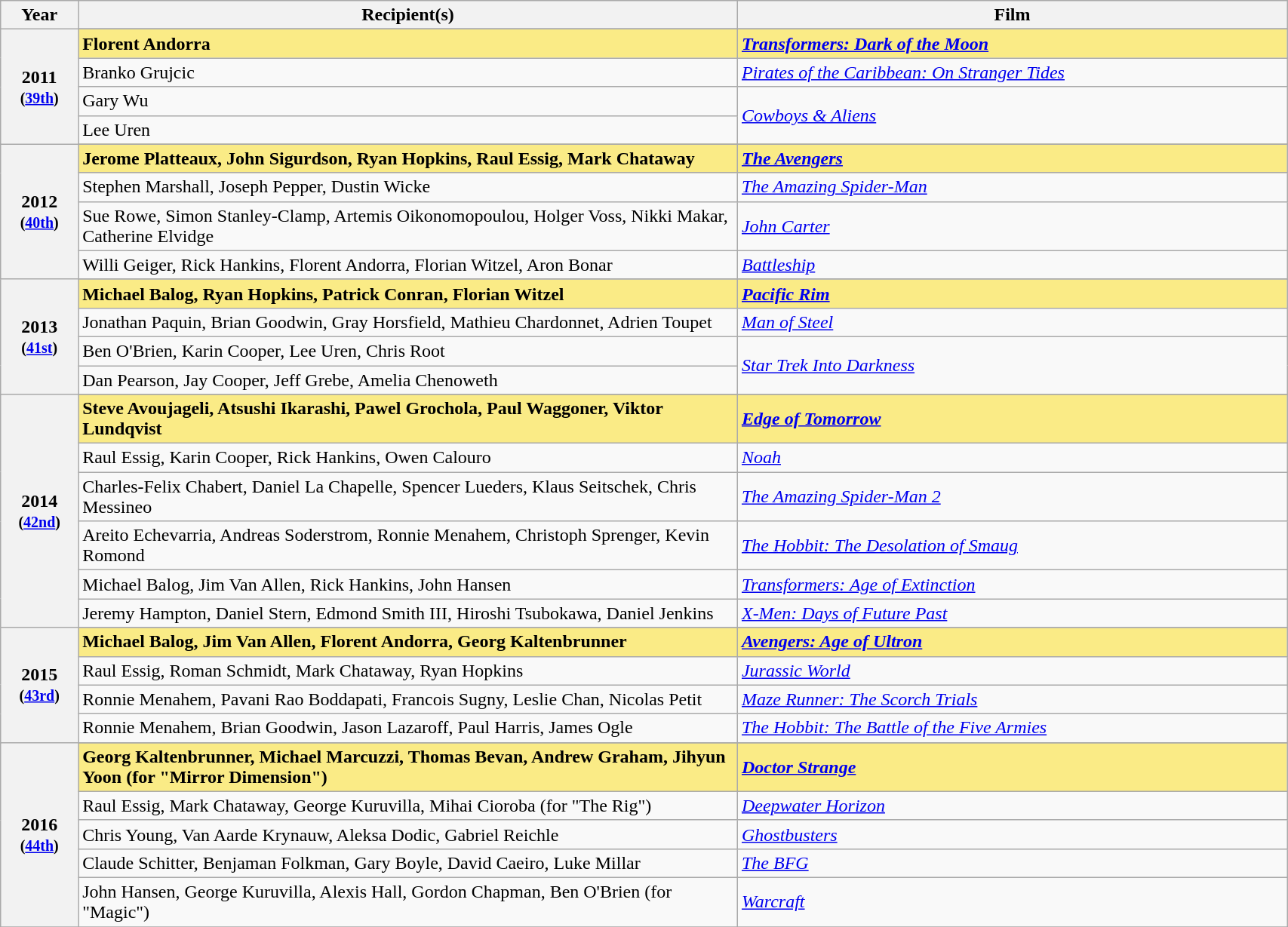<table class="wikitable" style="width:90%;">
<tr>
<th style="width:3%;">Year</th>
<th style="width:30%;">Recipient(s)</th>
<th style="width:25%;">Film</th>
</tr>
<tr>
<th rowspan="5" style="text-align:center;">2011 <br><small>(<a href='#'>39th</a>)</small><br></th>
</tr>
<tr style="background:#FAEB86;">
<td><strong>Florent Andorra</strong></td>
<td><strong><em><a href='#'>Transformers: Dark of the Moon</a></em></strong></td>
</tr>
<tr>
<td>Branko Grujcic</td>
<td><em><a href='#'>Pirates of the Caribbean: On Stranger Tides</a></em></td>
</tr>
<tr>
<td>Gary Wu</td>
<td rowspan="2"><em><a href='#'>Cowboys & Aliens</a></em></td>
</tr>
<tr>
<td>Lee Uren</td>
</tr>
<tr>
<th rowspan="5" style="text-align:center;">2012 <br><small>(<a href='#'>40th</a>)</small><br></th>
</tr>
<tr style="background:#FAEB86;">
<td><strong>Jerome Platteaux, John Sigurdson, Ryan Hopkins, Raul Essig, Mark Chataway</strong></td>
<td><strong><em><a href='#'>The Avengers</a></em></strong></td>
</tr>
<tr>
<td>Stephen Marshall, Joseph Pepper, Dustin Wicke</td>
<td><em><a href='#'>The Amazing Spider-Man</a></em></td>
</tr>
<tr>
<td>Sue Rowe, Simon Stanley-Clamp, Artemis Oikonomopoulou, Holger Voss, Nikki Makar, Catherine Elvidge</td>
<td><em><a href='#'>John Carter</a></em></td>
</tr>
<tr>
<td>Willi Geiger, Rick Hankins, Florent Andorra, Florian Witzel, Aron Bonar</td>
<td><em><a href='#'>Battleship</a></em></td>
</tr>
<tr>
<th rowspan="5" style="text-align:center;">2013 <br><small>(<a href='#'>41st</a>)</small><br></th>
</tr>
<tr style="background:#FAEB86;">
<td><strong>Michael Balog, Ryan Hopkins, Patrick Conran, Florian Witzel</strong></td>
<td><strong><em><a href='#'>Pacific Rim</a></em></strong></td>
</tr>
<tr>
<td>Jonathan Paquin, Brian Goodwin, Gray Horsfield, Mathieu Chardonnet, Adrien Toupet</td>
<td><em><a href='#'>Man of Steel</a></em></td>
</tr>
<tr>
<td>Ben O'Brien, Karin Cooper, Lee Uren, Chris Root</td>
<td rowspan="2"><em><a href='#'>Star Trek Into Darkness</a></em></td>
</tr>
<tr>
<td>Dan Pearson, Jay Cooper, Jeff Grebe, Amelia Chenoweth</td>
</tr>
<tr>
<th rowspan="7" style="text-align:center;">2014 <br><small>(<a href='#'>42nd</a>)</small><br></th>
</tr>
<tr style="background:#FAEB86;">
<td><strong>Steve Avoujageli, Atsushi Ikarashi, Pawel Grochola, Paul Waggoner, Viktor Lundqvist</strong></td>
<td><strong><em><a href='#'>Edge of Tomorrow</a></em></strong></td>
</tr>
<tr>
<td>Raul Essig, Karin Cooper, Rick Hankins, Owen Calouro</td>
<td><em><a href='#'>Noah</a></em></td>
</tr>
<tr>
<td>Charles-Felix Chabert, Daniel La Chapelle, Spencer Lueders, Klaus Seitschek, Chris Messineo</td>
<td><em><a href='#'>The Amazing Spider-Man 2</a></em></td>
</tr>
<tr>
<td>Areito Echevarria, Andreas Soderstrom, Ronnie Menahem, Christoph Sprenger, Kevin Romond</td>
<td><em><a href='#'>The Hobbit: The Desolation of Smaug</a></em></td>
</tr>
<tr>
<td>Michael Balog, Jim Van Allen, Rick Hankins, John Hansen</td>
<td><em><a href='#'>Transformers: Age of Extinction</a></em></td>
</tr>
<tr>
<td>Jeremy Hampton, Daniel Stern, Edmond Smith III, Hiroshi Tsubokawa, Daniel Jenkins</td>
<td><em><a href='#'>X-Men: Days of Future Past</a></em></td>
</tr>
<tr>
<th rowspan="5" style="text-align:center;">2015 <br><small>(<a href='#'>43rd</a>)</small><br></th>
</tr>
<tr style="background:#FAEB86;">
<td><strong>Michael Balog, Jim Van Allen, Florent Andorra, Georg Kaltenbrunner</strong></td>
<td><strong><em><a href='#'>Avengers: Age of Ultron</a></em></strong></td>
</tr>
<tr>
<td>Raul Essig, Roman Schmidt, Mark Chataway, Ryan Hopkins</td>
<td><em><a href='#'>Jurassic World</a></em></td>
</tr>
<tr>
<td>Ronnie Menahem, Pavani Rao Boddapati, Francois Sugny, Leslie Chan, Nicolas Petit</td>
<td><em><a href='#'>Maze Runner: The Scorch Trials</a></em></td>
</tr>
<tr>
<td>Ronnie Menahem, Brian Goodwin, Jason Lazaroff, Paul Harris, James Ogle</td>
<td><em><a href='#'>The Hobbit: The Battle of the Five Armies</a></em></td>
</tr>
<tr>
<th rowspan="6" style="text-align:center;">2016 <br><small>(<a href='#'>44th</a>)</small><br></th>
</tr>
<tr style="background:#FAEB86;">
<td><strong>Georg Kaltenbrunner, Michael Marcuzzi, Thomas Bevan, Andrew Graham, Jihyun Yoon (for "Mirror Dimension")</strong></td>
<td><strong><em><a href='#'>Doctor Strange</a></em></strong></td>
</tr>
<tr>
<td>Raul Essig, Mark Chataway, George Kuruvilla, Mihai Cioroba (for "The Rig")</td>
<td><em><a href='#'>Deepwater Horizon</a></em></td>
</tr>
<tr>
<td>Chris Young, Van Aarde Krynauw, Aleksa Dodic, Gabriel Reichle</td>
<td><em><a href='#'>Ghostbusters</a></em></td>
</tr>
<tr>
<td>Claude Schitter, Benjaman Folkman, Gary Boyle, David Caeiro, Luke Millar</td>
<td><em><a href='#'>The BFG</a></em></td>
</tr>
<tr>
<td>John Hansen, George Kuruvilla, Alexis Hall, Gordon Chapman, Ben O'Brien (for "Magic")</td>
<td><em><a href='#'>Warcraft</a></em></td>
</tr>
<tr>
</tr>
</table>
